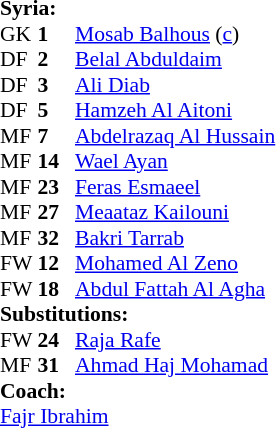<table style="font-size: 90%" cellspacing="0" cellpadding="0">
<tr>
<td colspan="4"><br><strong>Syria:</strong></td>
</tr>
<tr>
<th width="25"></th>
<th width="25"></th>
</tr>
<tr>
<td>GK</td>
<td><strong>1</strong></td>
<td><a href='#'>Mosab Balhous</a> (<a href='#'>c</a>)</td>
</tr>
<tr>
<td>DF</td>
<td><strong>2</strong></td>
<td><a href='#'>Belal Abduldaim</a></td>
</tr>
<tr>
<td>DF</td>
<td><strong>3</strong></td>
<td><a href='#'>Ali Diab</a></td>
</tr>
<tr>
<td>DF</td>
<td><strong>5</strong></td>
<td><a href='#'>Hamzeh Al Aitoni</a></td>
<td></td>
</tr>
<tr>
<td>MF</td>
<td><strong>7</strong></td>
<td><a href='#'>Abdelrazaq Al Hussain</a></td>
</tr>
<tr>
<td>MF</td>
<td><strong>14</strong></td>
<td><a href='#'>Wael Ayan</a></td>
</tr>
<tr>
<td>MF</td>
<td><strong>23</strong></td>
<td><a href='#'>Feras Esmaeel</a></td>
</tr>
<tr>
<td>MF</td>
<td><strong>27</strong></td>
<td><a href='#'>Meaataz Kailouni</a></td>
<td></td>
<td></td>
</tr>
<tr>
<td>MF</td>
<td><strong>32</strong></td>
<td><a href='#'>Bakri Tarrab</a></td>
</tr>
<tr>
<td>FW</td>
<td><strong>12</strong></td>
<td><a href='#'>Mohamed Al Zeno</a></td>
<td></td>
<td></td>
</tr>
<tr>
<td>FW</td>
<td><strong>18</strong></td>
<td><a href='#'>Abdul Fattah Al Agha</a></td>
</tr>
<tr>
<td colspan=3><strong>Substitutions:</strong></td>
</tr>
<tr>
<td>FW</td>
<td><strong>24</strong></td>
<td><a href='#'>Raja Rafe</a></td>
<td></td>
<td></td>
</tr>
<tr>
<td>MF</td>
<td><strong>31</strong></td>
<td><a href='#'>Ahmad Haj Mohamad</a></td>
<td></td>
<td></td>
</tr>
<tr>
<td colspan=3><strong>Coach:</strong></td>
</tr>
<tr>
<td colspan="4"><a href='#'>Fajr Ibrahim</a> </td>
</tr>
</table>
